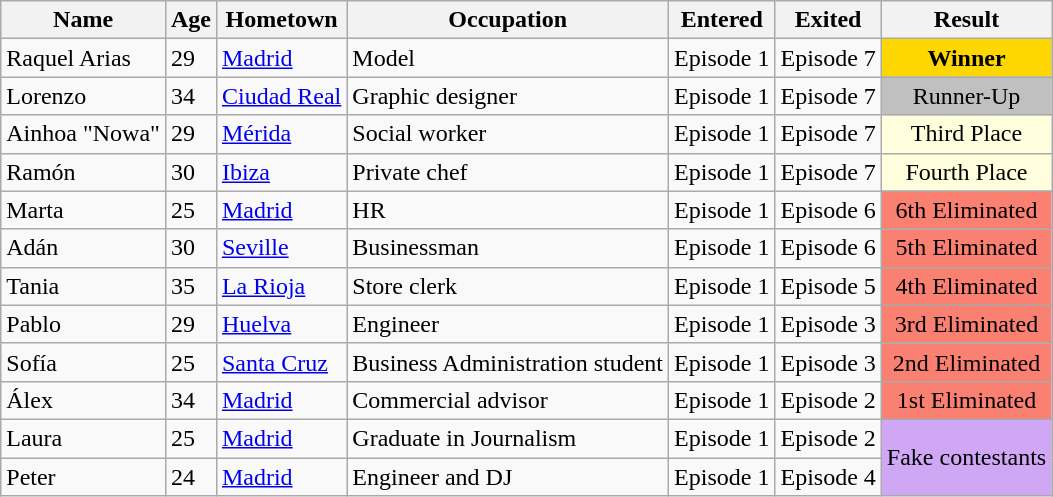<table class="wikitable sortable">
<tr>
<th>Name</th>
<th>Age</th>
<th>Hometown</th>
<th>Occupation</th>
<th>Entered</th>
<th>Exited</th>
<th>Result</th>
</tr>
<tr>
<td>Raquel Arias</td>
<td>29</td>
<td><a href='#'>Madrid</a></td>
<td>Model</td>
<td>Episode 1</td>
<td>Episode 7</td>
<td align=center bgcolor=gold><strong>Winner</strong></td>
</tr>
<tr>
<td>Lorenzo</td>
<td>34</td>
<td><a href='#'>Ciudad Real</a></td>
<td>Graphic designer</td>
<td>Episode 1</td>
<td>Episode 7</td>
<td align=center bgcolor=silver>Runner-Up</td>
</tr>
<tr>
<td>Ainhoa "Nowa"</td>
<td>29</td>
<td><a href='#'>Mérida</a></td>
<td>Social worker</td>
<td>Episode 1</td>
<td>Episode 7</td>
<td align=center style="background:#ffffdd;">Third Place</td>
</tr>
<tr>
<td>Ramón</td>
<td>30</td>
<td><a href='#'>Ibiza</a></td>
<td>Private chef</td>
<td>Episode 1</td>
<td>Episode 7</td>
<td align=center style="background:#ffffdd;">Fourth Place</td>
</tr>
<tr>
<td>Marta</td>
<td>25</td>
<td><a href='#'>Madrid</a></td>
<td>HR</td>
<td>Episode 1</td>
<td>Episode 6</td>
<td align=center bgcolor=salmon>6th Eliminated</td>
</tr>
<tr>
<td>Adán</td>
<td>30</td>
<td><a href='#'>Seville</a></td>
<td>Businessman</td>
<td>Episode 1</td>
<td>Episode 6</td>
<td align=center bgcolor=salmon>5th Eliminated</td>
</tr>
<tr>
<td>Tania</td>
<td>35</td>
<td><a href='#'>La Rioja</a></td>
<td>Store clerk</td>
<td>Episode 1</td>
<td>Episode 5</td>
<td align=center bgcolor=salmon>4th Eliminated</td>
</tr>
<tr>
<td>Pablo</td>
<td>29</td>
<td><a href='#'>Huelva</a></td>
<td>Engineer</td>
<td>Episode 1</td>
<td>Episode 3</td>
<td align=center bgcolor=salmon>3rd Eliminated</td>
</tr>
<tr>
<td>Sofía</td>
<td>25</td>
<td><a href='#'>Santa Cruz</a></td>
<td>Business Administration student</td>
<td>Episode 1</td>
<td>Episode 3</td>
<td align=center bgcolor=salmon>2nd Eliminated</td>
</tr>
<tr>
<td>Álex</td>
<td>34</td>
<td><a href='#'>Madrid</a></td>
<td>Commercial advisor</td>
<td>Episode 1</td>
<td>Episode 2</td>
<td align=center bgcolor=salmon>1st Eliminated</td>
</tr>
<tr>
<td>Laura</td>
<td>25</td>
<td><a href='#'>Madrid</a></td>
<td>Graduate in Journalism</td>
<td>Episode 1</td>
<td>Episode 2</td>
<td rowspan=2 align=center bgcolor=#D0A7F4>Fake contestants</td>
</tr>
<tr>
<td>Peter</td>
<td>24</td>
<td><a href='#'>Madrid</a></td>
<td>Engineer and DJ</td>
<td>Episode 1</td>
<td>Episode 4</td>
</tr>
</table>
